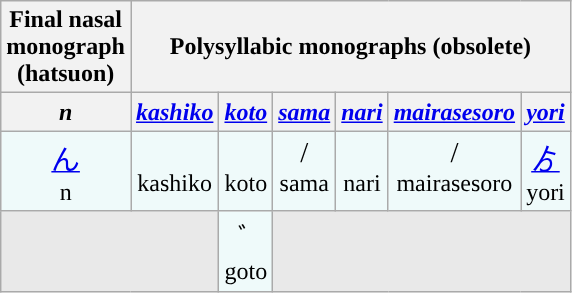<table class="wikitable nowraplinks" border="0" cellpadding="2" style="vertical-align:top;padding:2px;" width="10%">
<tr>
<th style="background:">Final nasal monograph (hatsuon)</th>
<th colspan=6 style="background:">Polysyllabic monographs (obsolete)</th>
</tr>
<tr>
<th width=10%><em>n</em></th>
<th width=10%><em><a href='#'>kashiko</a></em></th>
<th width=10%><em><a href='#'>koto</a></em></th>
<th width=10%><em><a href='#'>sama</a></em></th>
<th width=10%><em><a href='#'>nari</a></em></th>
<th width=10%><em><a href='#'>mairasesoro</a></em></th>
<th width=10%><em><a href='#'>yori</a></em></th>
</tr>
<tr style="vertical-align:top; text-align:center">
<td style="background:#EFFAFA" width=10%><big><a href='#'>ん</a></big><br> n <br></td>
<td style="background:#EFFAFA" width=10%><big></big><br> kashiko </td>
<td style="background:#EFFAFA" width=10%><big></big><br> koto </td>
<td style="background:#EFFAFA" width=10%><big>/</big><br> sama </td>
<td style="background:#EFFAFA" width=10%><big></big><br> nari </td>
<td style="background:#EFFAFA" width=10%><big>/</big><br> mairasesoro </td>
<td style="background:#EFFAFA" width=10%><big><a href='#'>ゟ</a></big><br> yori </td>
</tr>
<tr style="vertical-align:top; text-align:center">
<td colspan="2" style="background:#E9E9E9"></td>
<td style="background:#EFFAFA" width=10%><big>゙</big><br> goto </td>
<td colspan="4" style="background:#E9E9E9"></td>
</tr>
</table>
